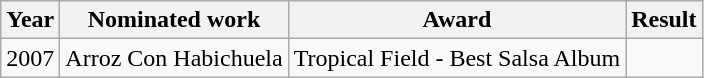<table class="wikitable">
<tr>
<th>Year</th>
<th>Nominated work</th>
<th>Award</th>
<th>Result</th>
</tr>
<tr>
<td>2007</td>
<td>Arroz Con Habichuela</td>
<td>Tropical Field - Best Salsa Album</td>
<td></td>
</tr>
</table>
